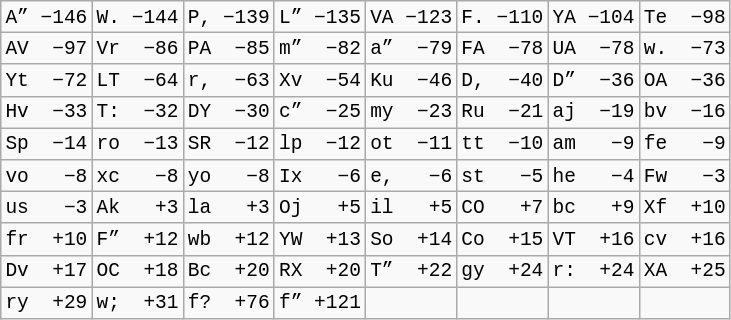<table class="wikitable" style="font-family:monospace">
<tr>
<td>A” −146</td>
<td>W. −144</td>
<td>P, −139</td>
<td>L” −135</td>
<td>VA −123</td>
<td>F. −110</td>
<td>YA −104</td>
<td>Te  −98</td>
</tr>
<tr>
<td>AV  −97</td>
<td>Vr  −86</td>
<td>PA  −85</td>
<td>m”  −82</td>
<td>a”  −79</td>
<td>FA  −78</td>
<td>UA  −78</td>
<td>w.  −73</td>
</tr>
<tr>
<td>Yt  −72</td>
<td>LT  −64</td>
<td>r,  −63</td>
<td>Xv  −54</td>
<td>Ku  −46</td>
<td>D,  −40</td>
<td>D”  −36</td>
<td>OA  −36</td>
</tr>
<tr>
<td>Hv  −33</td>
<td>T:  −32</td>
<td>DY  −30</td>
<td>c”  −25</td>
<td>my  −23</td>
<td>Ru  −21</td>
<td>aj  −19</td>
<td>bv  −16</td>
</tr>
<tr>
<td>Sp  −14</td>
<td>ro  −13</td>
<td>SR  −12</td>
<td>lp  −12</td>
<td>ot  −11</td>
<td>tt  −10</td>
<td>am   −9</td>
<td>fe   −9</td>
</tr>
<tr>
<td>vo   −8</td>
<td>xc   −8</td>
<td>yo   −8</td>
<td>Ix   −6</td>
<td>e,   −6</td>
<td>st   −5</td>
<td>he   −4</td>
<td>Fw   −3</td>
</tr>
<tr>
<td>us   −3</td>
<td>Ak   +3</td>
<td>la   +3</td>
<td>Oj   +5</td>
<td>il   +5</td>
<td>CO   +7</td>
<td>bc   +9</td>
<td>Xf  +10</td>
</tr>
<tr>
<td>fr  +10</td>
<td>F”  +12</td>
<td>wb  +12</td>
<td>YW  +13</td>
<td>So  +14</td>
<td>Co  +15</td>
<td>VT  +16</td>
<td>cv  +16</td>
</tr>
<tr>
<td>Dv  +17</td>
<td>OC  +18</td>
<td>Bc  +20</td>
<td>RX  +20</td>
<td>T”  +22</td>
<td>gy  +24</td>
<td>r:  +24</td>
<td>XA  +25</td>
</tr>
<tr>
<td>ry  +29</td>
<td>w;  +31</td>
<td>f?  +76</td>
<td>f” +121</td>
<td></td>
<td></td>
<td></td>
<td></td>
</tr>
</table>
